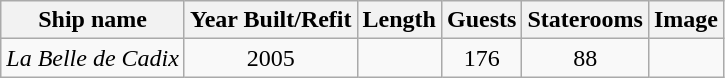<table class="wikitable">
<tr>
<th>Ship name</th>
<th>Year Built/Refit</th>
<th>Length</th>
<th>Guests</th>
<th>Staterooms</th>
<th>Image</th>
</tr>
<tr>
<td><em>La Belle de Cadix</em></td>
<td style="text-align:Center;">2005</td>
<td style="text-align:Center;"></td>
<td style="text-align:Center;">176</td>
<td style="text-align:Center;">88</td>
<td style="text-align:Center;"></td>
</tr>
</table>
